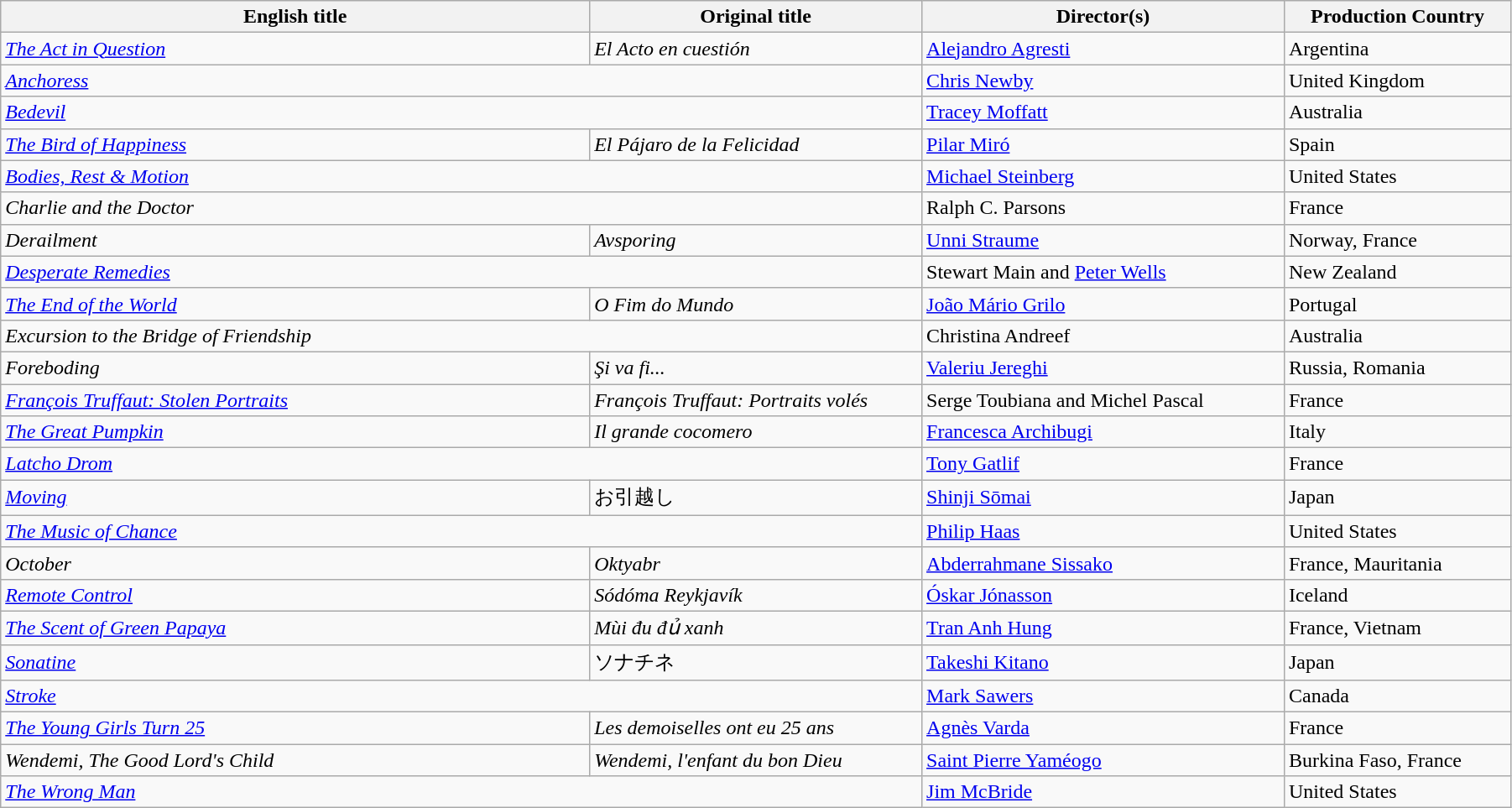<table class="wikitable" width="95%" cellpadding="5">
<tr>
<th width="39%">English title</th>
<th width="22%">Original title</th>
<th width="24%">Director(s)</th>
<th width="15%">Production Country</th>
</tr>
<tr>
<td><em><a href='#'>The Act in Question</a></em></td>
<td><em>El Acto en cuestión</em></td>
<td data-sort-value="Fer"><a href='#'>Alejandro Agresti</a></td>
<td>Argentina</td>
</tr>
<tr>
<td colspan="2"><em><a href='#'>Anchoress</a></em></td>
<td Adata-sort-value="McI"><a href='#'>Chris Newby</a></td>
<td>United Kingdom</td>
</tr>
<tr>
<td colspan="2"><em><a href='#'>Bedevil</a></em></td>
<td><a href='#'>Tracey Moffatt</a></td>
<td>Australia</td>
</tr>
<tr>
<td><em><a href='#'>The Bird of Happiness</a></em></td>
<td><em>El Pájaro de la Felicidad</em></td>
<td><a href='#'>Pilar Miró</a></td>
<td>Spain</td>
</tr>
<tr>
<td colspan="2"><em><a href='#'>Bodies, Rest & Motion</a></em></td>
<td><a href='#'>Michael Steinberg</a></td>
<td>United States</td>
</tr>
<tr>
<td colspan="2"><em>Charlie and the Doctor</em></td>
<td>Ralph C. Parsons</td>
<td>France</td>
</tr>
<tr>
<td><em>Derailment</em></td>
<td><em>Avsporing</em></td>
<td><a href='#'>Unni Straume</a></td>
<td>Norway, France</td>
</tr>
<tr>
<td colspan="2"><em><a href='#'>Desperate Remedies</a></em></td>
<td>Stewart Main and <a href='#'>Peter Wells</a></td>
<td>New Zealand</td>
</tr>
<tr>
<td><em><a href='#'>The End of the World</a></em></td>
<td><em>O Fim do Mundo</em></td>
<td><a href='#'>João Mário Grilo</a></td>
<td>Portugal</td>
</tr>
<tr>
<td colspan="2"><em>Excursion to the Bridge of Friendship</em></td>
<td>Christina Andreef</td>
<td>Australia</td>
</tr>
<tr>
<td><em>Foreboding</em></td>
<td><em>Şi va fi...</em></td>
<td><a href='#'>Valeriu Jereghi</a></td>
<td>Russia, Romania</td>
</tr>
<tr>
<td><em><a href='#'>François Truffaut: Stolen Portraits</a></em></td>
<td><em>François Truffaut: Portraits volés</em></td>
<td>Serge Toubiana and Michel Pascal</td>
<td>France</td>
</tr>
<tr>
<td><em><a href='#'>The Great Pumpkin</a></em></td>
<td><em>Il grande cocomero</em></td>
<td><a href='#'>Francesca Archibugi</a></td>
<td>Italy</td>
</tr>
<tr>
<td colspan="2"><em><a href='#'>Latcho Drom</a></em></td>
<td><a href='#'>Tony Gatlif</a></td>
<td>France</td>
</tr>
<tr>
<td><em><a href='#'>Moving</a></em></td>
<td>お引越し</td>
<td><a href='#'>Shinji Sōmai</a></td>
<td>Japan</td>
</tr>
<tr>
<td colspan="2"><em><a href='#'>The Music of Chance</a></em></td>
<td><a href='#'>Philip Haas</a></td>
<td>United States</td>
</tr>
<tr>
<td><em>October</em></td>
<td><em>Oktyabr</em></td>
<td><a href='#'>Abderrahmane Sissako</a></td>
<td>France, Mauritania</td>
</tr>
<tr>
<td><em><a href='#'>Remote Control</a></em></td>
<td><em>Sódóma Reykjavík</em></td>
<td><a href='#'>Óskar Jónasson</a></td>
<td>Iceland</td>
</tr>
<tr>
<td><em><a href='#'>The Scent of Green Papaya</a></em></td>
<td><em>Mùi đu đủ xanh</em></td>
<td><a href='#'>Tran Anh Hung</a></td>
<td>France, Vietnam</td>
</tr>
<tr>
<td><em><a href='#'>Sonatine</a></em></td>
<td>ソナチネ</td>
<td><a href='#'>Takeshi Kitano</a></td>
<td>Japan</td>
</tr>
<tr>
<td colspan="2"><em><a href='#'>Stroke</a></em></td>
<td><a href='#'>Mark Sawers</a></td>
<td>Canada</td>
</tr>
<tr>
<td><em><a href='#'>The Young Girls Turn 25</a></em></td>
<td><em>Les demoiselles ont eu 25 ans</em></td>
<td><a href='#'>Agnès Varda</a></td>
<td>France</td>
</tr>
<tr>
<td><em>Wendemi, The Good Lord's Child</em></td>
<td><em>Wendemi, l'enfant du bon Dieu</em></td>
<td><a href='#'>Saint Pierre Yaméogo</a></td>
<td>Burkina Faso, France</td>
</tr>
<tr>
<td colspan="2"><em><a href='#'>The Wrong Man</a></em></td>
<td><a href='#'>Jim McBride</a></td>
<td>United States</td>
</tr>
</table>
